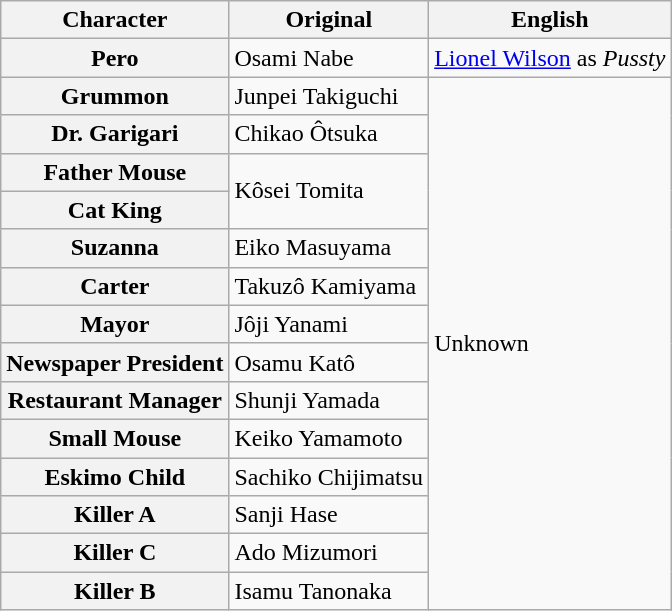<table class="wikitable">
<tr>
<th>Character</th>
<th>Original</th>
<th>English</th>
</tr>
<tr>
<th>Pero</th>
<td>Osami Nabe</td>
<td><a href='#'>Lionel Wilson</a> as <em>Pussty</em></td>
</tr>
<tr>
<th>Grummon</th>
<td>Junpei Takiguchi</td>
<td rowspan="14">Unknown</td>
</tr>
<tr>
<th>Dr. Garigari</th>
<td>Chikao Ôtsuka</td>
</tr>
<tr>
<th>Father Mouse</th>
<td rowspan="2">Kôsei Tomita</td>
</tr>
<tr>
<th>Cat King</th>
</tr>
<tr>
<th>Suzanna</th>
<td>Eiko Masuyama</td>
</tr>
<tr>
<th>Carter</th>
<td>Takuzô Kamiyama</td>
</tr>
<tr>
<th>Mayor</th>
<td>Jôji Yanami</td>
</tr>
<tr>
<th>Newspaper President</th>
<td>Osamu Katô</td>
</tr>
<tr>
<th>Restaurant Manager</th>
<td>Shunji Yamada</td>
</tr>
<tr>
<th>Small Mouse</th>
<td>Keiko Yamamoto</td>
</tr>
<tr>
<th>Eskimo Child</th>
<td>Sachiko Chijimatsu</td>
</tr>
<tr>
<th>Killer A</th>
<td>Sanji Hase</td>
</tr>
<tr>
<th>Killer C</th>
<td>Ado Mizumori</td>
</tr>
<tr>
<th>Killer B</th>
<td>Isamu Tanonaka</td>
</tr>
</table>
